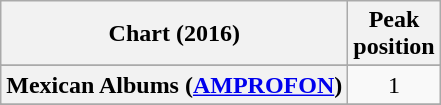<table class="wikitable sortable plainrowheaders">
<tr>
<th scope="col">Chart (2016)</th>
<th scope="col">Peak<br> position</th>
</tr>
<tr>
</tr>
<tr>
<th scope="row">Mexican Albums (<a href='#'>AMPROFON</a>)</th>
<td style="text-align:center;">1</td>
</tr>
<tr>
</tr>
<tr>
</tr>
<tr>
</tr>
<tr>
</tr>
<tr>
</tr>
</table>
